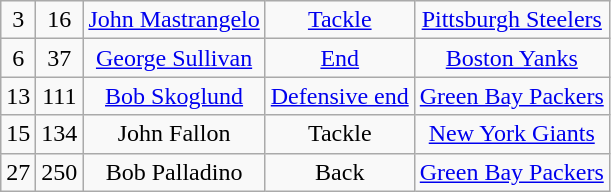<table class="wikitable" style="text-align:center">
<tr>
<td>3</td>
<td>16</td>
<td><a href='#'>John Mastrangelo</a></td>
<td><a href='#'>Tackle</a></td>
<td><a href='#'>Pittsburgh Steelers</a></td>
</tr>
<tr>
<td>6</td>
<td>37</td>
<td><a href='#'>George Sullivan</a></td>
<td><a href='#'>End</a></td>
<td><a href='#'>Boston Yanks</a></td>
</tr>
<tr>
<td>13</td>
<td>111</td>
<td><a href='#'>Bob Skoglund</a></td>
<td><a href='#'>Defensive end</a></td>
<td><a href='#'>Green Bay Packers</a></td>
</tr>
<tr>
<td>15</td>
<td>134</td>
<td>John Fallon</td>
<td>Tackle</td>
<td><a href='#'>New York Giants</a></td>
</tr>
<tr>
<td>27</td>
<td>250</td>
<td>Bob Palladino</td>
<td>Back</td>
<td><a href='#'>Green Bay Packers</a></td>
</tr>
</table>
